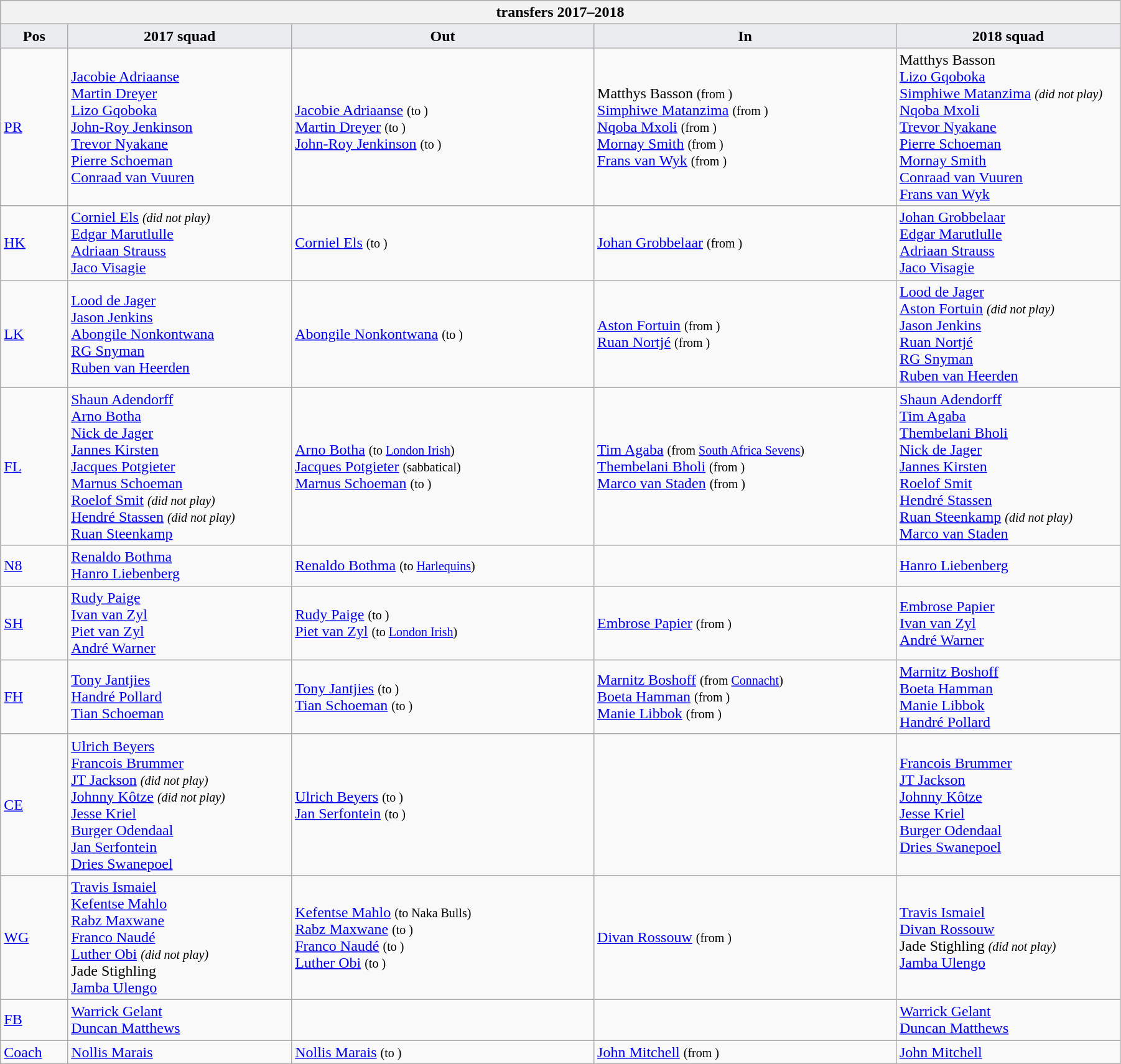<table class="wikitable" style="text-align: left; width:95%">
<tr>
<th colspan="100%"> transfers 2017–2018</th>
</tr>
<tr>
<th style="background:#ebecf0; width:6%;">Pos</th>
<th style="background:#ebecf0; width:20%;">2017 squad</th>
<th style="background:#ebecf0; width:27%;">Out</th>
<th style="background:#ebecf0; width:27%;">In</th>
<th style="background:#ebecf0; width:20%;">2018 squad</th>
</tr>
<tr>
<td><a href='#'>PR</a></td>
<td> <a href='#'>Jacobie Adriaanse</a> <br> <a href='#'>Martin Dreyer</a> <br> <a href='#'>Lizo Gqoboka</a> <br> <a href='#'>John-Roy Jenkinson</a> <br> <a href='#'>Trevor Nyakane</a> <br> <a href='#'>Pierre Schoeman</a> <br> <a href='#'>Conraad van Vuuren</a></td>
<td>  <a href='#'>Jacobie Adriaanse</a> <small>(to )</small> <br>  <a href='#'>Martin Dreyer</a> <small>(to )</small> <br>  <a href='#'>John-Roy Jenkinson</a> <small>(to )</small></td>
<td>  Matthys Basson <small>(from )</small> <br>  <a href='#'>Simphiwe Matanzima</a> <small>(from )</small> <br>  <a href='#'>Nqoba Mxoli</a> <small>(from )</small> <br>  <a href='#'>Mornay Smith</a> <small>(from )</small> <br>  <a href='#'>Frans van Wyk</a> <small>(from )</small></td>
<td> Matthys Basson <br> <a href='#'>Lizo Gqoboka</a> <br> <a href='#'>Simphiwe Matanzima</a> <small><em>(did not play)</em></small> <br> <a href='#'>Nqoba Mxoli</a> <br> <a href='#'>Trevor Nyakane</a> <br> <a href='#'>Pierre Schoeman</a> <br> <a href='#'>Mornay Smith</a> <br> <a href='#'>Conraad van Vuuren</a> <br> <a href='#'>Frans van Wyk</a></td>
</tr>
<tr>
<td><a href='#'>HK</a></td>
<td> <a href='#'>Corniel Els</a> <small><em>(did not play)</em></small> <br> <a href='#'>Edgar Marutlulle</a> <br> <a href='#'>Adriaan Strauss</a> <br> <a href='#'>Jaco Visagie</a></td>
<td>  <a href='#'>Corniel Els</a> <small>(to )</small></td>
<td>  <a href='#'>Johan Grobbelaar</a> <small>(from )</small></td>
<td> <a href='#'>Johan Grobbelaar</a> <br> <a href='#'>Edgar Marutlulle</a> <br> <a href='#'>Adriaan Strauss</a> <br> <a href='#'>Jaco Visagie</a></td>
</tr>
<tr>
<td><a href='#'>LK</a></td>
<td> <a href='#'>Lood de Jager</a> <br> <a href='#'>Jason Jenkins</a> <br> <a href='#'>Abongile Nonkontwana</a> <br> <a href='#'>RG Snyman</a> <br> <a href='#'>Ruben van Heerden</a></td>
<td>  <a href='#'>Abongile Nonkontwana</a> <small>(to )</small></td>
<td>  <a href='#'>Aston Fortuin</a> <small>(from )</small> <br>  <a href='#'>Ruan Nortjé</a> <small>(from )</small></td>
<td> <a href='#'>Lood de Jager</a> <br> <a href='#'>Aston Fortuin</a> <small><em>(did not play)</em></small> <br> <a href='#'>Jason Jenkins</a> <br> <a href='#'>Ruan Nortjé</a> <br> <a href='#'>RG Snyman</a> <br> <a href='#'>Ruben van Heerden</a></td>
</tr>
<tr>
<td><a href='#'>FL</a></td>
<td> <a href='#'>Shaun Adendorff</a> <br> <a href='#'>Arno Botha</a> <br> <a href='#'>Nick de Jager</a> <br> <a href='#'>Jannes Kirsten</a> <br> <a href='#'>Jacques Potgieter</a> <br> <a href='#'>Marnus Schoeman</a> <br> <a href='#'>Roelof Smit</a> <small><em>(did not play)</em></small> <br> <a href='#'>Hendré Stassen</a> <small><em>(did not play)</em></small> <br> <a href='#'>Ruan Steenkamp</a></td>
<td>  <a href='#'>Arno Botha</a> <small>(to  <a href='#'>London Irish</a>)</small> <br>  <a href='#'>Jacques Potgieter</a> <small>(sabbatical)</small> <br>  <a href='#'>Marnus Schoeman</a> <small>(to )</small></td>
<td>  <a href='#'>Tim Agaba</a> <small>(from <a href='#'>South Africa Sevens</a>)</small> <br>  <a href='#'>Thembelani Bholi</a> <small>(from )</small> <br>  <a href='#'>Marco van Staden</a> <small>(from )</small></td>
<td> <a href='#'>Shaun Adendorff</a> <br> <a href='#'>Tim Agaba</a> <br> <a href='#'>Thembelani Bholi</a> <br> <a href='#'>Nick de Jager</a> <br> <a href='#'>Jannes Kirsten</a> <br> <a href='#'>Roelof Smit</a> <br> <a href='#'>Hendré Stassen</a> <br> <a href='#'>Ruan Steenkamp</a> <small><em>(did not play)</em></small> <br> <a href='#'>Marco van Staden</a></td>
</tr>
<tr>
<td><a href='#'>N8</a></td>
<td> <a href='#'>Renaldo Bothma</a> <br> <a href='#'>Hanro Liebenberg</a></td>
<td>  <a href='#'>Renaldo Bothma</a> <small>(to  <a href='#'>Harlequins</a>)</small></td>
<td></td>
<td> <a href='#'>Hanro Liebenberg</a></td>
</tr>
<tr>
<td><a href='#'>SH</a></td>
<td> <a href='#'>Rudy Paige</a> <br> <a href='#'>Ivan van Zyl</a> <br> <a href='#'>Piet van Zyl</a> <br> <a href='#'>André Warner</a></td>
<td>  <a href='#'>Rudy Paige</a> <small>(to )</small> <br>  <a href='#'>Piet van Zyl</a> <small>(to  <a href='#'>London Irish</a>)</small></td>
<td>  <a href='#'>Embrose Papier</a> <small>(from )</small></td>
<td> <a href='#'>Embrose Papier</a> <br> <a href='#'>Ivan van Zyl</a> <br> <a href='#'>André Warner</a></td>
</tr>
<tr>
<td><a href='#'>FH</a></td>
<td> <a href='#'>Tony Jantjies</a> <br> <a href='#'>Handré Pollard</a> <br> <a href='#'>Tian Schoeman</a></td>
<td>  <a href='#'>Tony Jantjies</a> <small>(to )</small> <br>  <a href='#'>Tian Schoeman</a> <small>(to )</small></td>
<td>  <a href='#'>Marnitz Boshoff</a> <small>(from  <a href='#'>Connacht</a>)</small> <br>  <a href='#'>Boeta Hamman</a> <small>(from )</small> <br>  <a href='#'>Manie Libbok</a> <small>(from )</small></td>
<td> <a href='#'>Marnitz Boshoff</a> <br> <a href='#'>Boeta Hamman</a> <br> <a href='#'>Manie Libbok</a> <br> <a href='#'>Handré Pollard</a></td>
</tr>
<tr>
<td><a href='#'>CE</a></td>
<td> <a href='#'>Ulrich Beyers</a> <br> <a href='#'>Francois Brummer</a> <br> <a href='#'>JT Jackson</a> <small><em>(did not play)</em></small> <br> <a href='#'>Johnny Kôtze</a> <small><em>(did not play)</em></small> <br> <a href='#'>Jesse Kriel</a> <br> <a href='#'>Burger Odendaal</a> <br> <a href='#'>Jan Serfontein</a> <br> <a href='#'>Dries Swanepoel</a></td>
<td>  <a href='#'>Ulrich Beyers</a> <small>(to )</small> <br>  <a href='#'>Jan Serfontein</a> <small>(to )</small></td>
<td></td>
<td> <a href='#'>Francois Brummer</a> <br> <a href='#'>JT Jackson</a> <br> <a href='#'>Johnny Kôtze</a> <br> <a href='#'>Jesse Kriel</a> <br> <a href='#'>Burger Odendaal</a> <br> <a href='#'>Dries Swanepoel</a></td>
</tr>
<tr>
<td><a href='#'>WG</a></td>
<td> <a href='#'>Travis Ismaiel</a> <br> <a href='#'>Kefentse Mahlo</a> <br> <a href='#'>Rabz Maxwane</a> <br> <a href='#'>Franco Naudé</a> <br> <a href='#'>Luther Obi</a> <small><em>(did not play)</em></small> <br> Jade Stighling <br> <a href='#'>Jamba Ulengo</a></td>
<td>  <a href='#'>Kefentse Mahlo</a> <small>(to Naka Bulls)</small> <br>  <a href='#'>Rabz Maxwane</a> <small>(to )</small> <br>  <a href='#'>Franco Naudé</a> <small>(to )</small> <br>  <a href='#'>Luther Obi</a> <small>(to )</small></td>
<td>  <a href='#'>Divan Rossouw</a> <small>(from )</small></td>
<td> <a href='#'>Travis Ismaiel</a> <br> <a href='#'>Divan Rossouw</a> <br> Jade Stighling <small><em>(did not play)</em></small> <br> <a href='#'>Jamba Ulengo</a></td>
</tr>
<tr>
<td><a href='#'>FB</a></td>
<td> <a href='#'>Warrick Gelant</a> <br> <a href='#'>Duncan Matthews</a></td>
<td></td>
<td></td>
<td> <a href='#'>Warrick Gelant</a> <br> <a href='#'>Duncan Matthews</a></td>
</tr>
<tr>
<td><a href='#'>Coach</a></td>
<td> <a href='#'>Nollis Marais</a></td>
<td>  <a href='#'>Nollis Marais</a> <small>(to )</small></td>
<td>  <a href='#'>John Mitchell</a> <small>(from )</small></td>
<td> <a href='#'>John Mitchell</a></td>
</tr>
</table>
